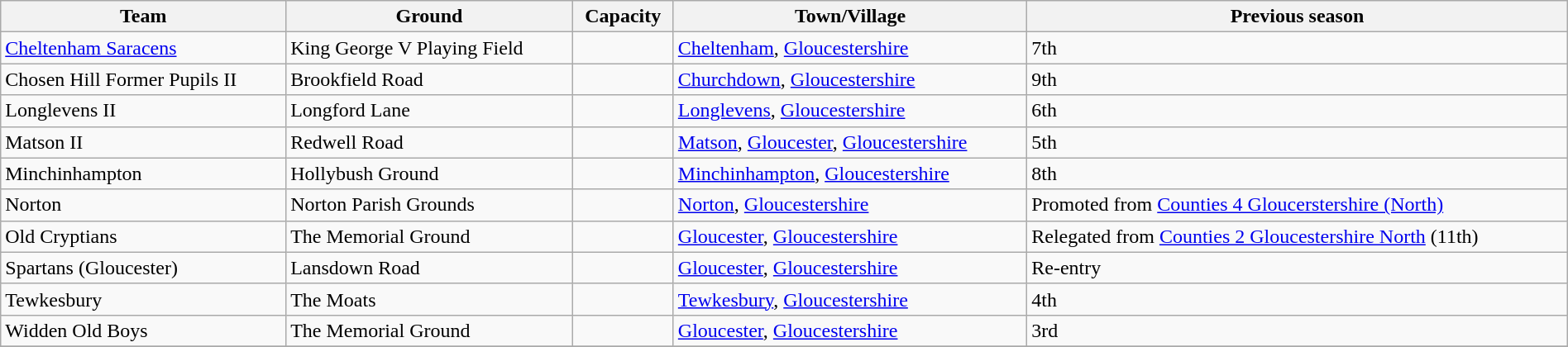<table class="wikitable sortable" width=100%>
<tr>
<th>Team</th>
<th>Ground</th>
<th>Capacity</th>
<th>Town/Village</th>
<th>Previous season</th>
</tr>
<tr>
<td><a href='#'>Cheltenham Saracens</a></td>
<td>King George V Playing Field</td>
<td></td>
<td><a href='#'>Cheltenham</a>, <a href='#'>Gloucestershire</a></td>
<td>7th</td>
</tr>
<tr>
<td>Chosen Hill Former Pupils II</td>
<td>Brookfield Road</td>
<td></td>
<td><a href='#'>Churchdown</a>, <a href='#'>Gloucestershire</a></td>
<td>9th</td>
</tr>
<tr>
<td>Longlevens II</td>
<td>Longford Lane</td>
<td></td>
<td><a href='#'>Longlevens</a>, <a href='#'>Gloucestershire</a></td>
<td>6th</td>
</tr>
<tr>
<td>Matson II</td>
<td>Redwell Road</td>
<td></td>
<td><a href='#'>Matson</a>, <a href='#'>Gloucester</a>, <a href='#'>Gloucestershire</a></td>
<td>5th</td>
</tr>
<tr>
<td>Minchinhampton</td>
<td>Hollybush Ground</td>
<td></td>
<td><a href='#'>Minchinhampton</a>, <a href='#'>Gloucestershire</a></td>
<td>8th</td>
</tr>
<tr>
<td>Norton</td>
<td>Norton Parish Grounds</td>
<td></td>
<td><a href='#'>Norton</a>, <a href='#'>Gloucestershire</a></td>
<td>Promoted from <a href='#'>Counties 4 Gloucerstershire (North)</a></td>
</tr>
<tr>
<td>Old Cryptians</td>
<td>The Memorial Ground</td>
<td></td>
<td><a href='#'>Gloucester</a>, <a href='#'>Gloucestershire</a></td>
<td>Relegated from <a href='#'>Counties 2 Gloucestershire North</a>  (11th)</td>
</tr>
<tr>
<td>Spartans (Gloucester)</td>
<td>Lansdown Road</td>
<td></td>
<td><a href='#'>Gloucester</a>, <a href='#'>Gloucestershire</a></td>
<td>Re-entry</td>
</tr>
<tr>
<td>Tewkesbury</td>
<td>The Moats</td>
<td></td>
<td><a href='#'>Tewkesbury</a>, <a href='#'>Gloucestershire</a></td>
<td>4th</td>
</tr>
<tr>
<td>Widden Old Boys</td>
<td>The Memorial Ground</td>
<td></td>
<td><a href='#'>Gloucester</a>, <a href='#'>Gloucestershire</a></td>
<td>3rd</td>
</tr>
<tr>
</tr>
</table>
